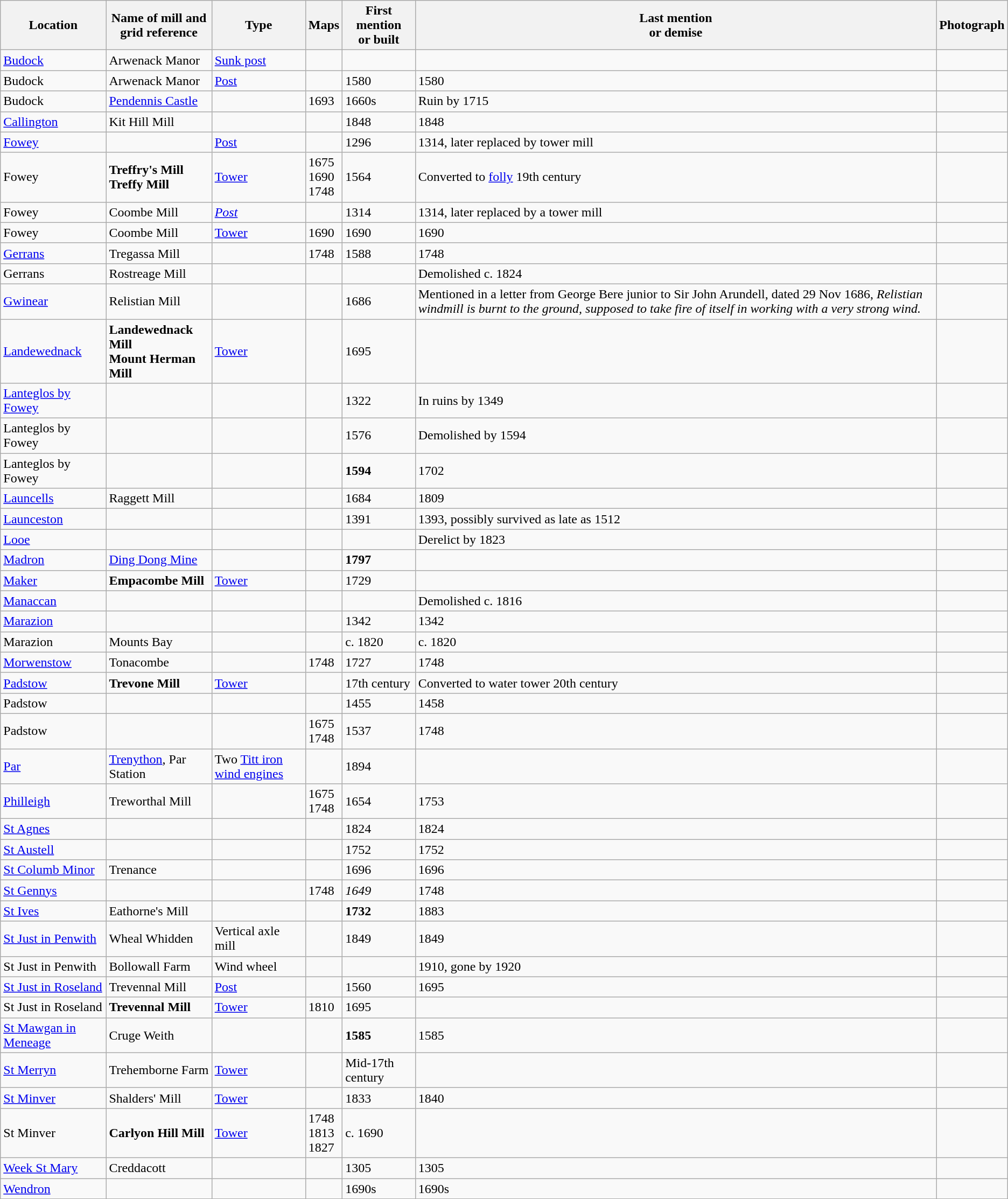<table class="wikitable">
<tr>
<th>Location</th>
<th>Name of mill and<br>grid reference</th>
<th>Type</th>
<th>Maps</th>
<th>First mention<br>or built</th>
<th>Last mention<br> or demise</th>
<th>Photograph</th>
</tr>
<tr>
<td><a href='#'>Budock</a></td>
<td>Arwenack Manor</td>
<td><a href='#'>Sunk post</a></td>
<td></td>
<td></td>
<td></td>
<td></td>
</tr>
<tr>
<td>Budock</td>
<td>Arwenack Manor</td>
<td><a href='#'>Post</a></td>
<td></td>
<td>1580</td>
<td>1580</td>
<td></td>
</tr>
<tr>
<td>Budock</td>
<td><a href='#'>Pendennis Castle</a></td>
<td></td>
<td>1693</td>
<td>1660s</td>
<td>Ruin by 1715</td>
<td></td>
</tr>
<tr>
<td><a href='#'>Callington</a></td>
<td>Kit Hill Mill</td>
<td></td>
<td></td>
<td>1848</td>
<td>1848</td>
<td></td>
</tr>
<tr>
<td><a href='#'>Fowey</a></td>
<td></td>
<td><a href='#'>Post</a></td>
<td></td>
<td>1296</td>
<td>1314, later replaced by tower mill</td>
<td></td>
</tr>
<tr>
<td>Fowey</td>
<td><strong>Treffry's Mill<br>Treffy Mill</strong><br></td>
<td><a href='#'>Tower</a></td>
<td>1675<br>1690<br>1748</td>
<td>1564</td>
<td>Converted to <a href='#'>folly</a> 19th century<br></td>
<td></td>
</tr>
<tr>
<td>Fowey</td>
<td>Coombe Mill</td>
<td><em><a href='#'>Post</a></em></td>
<td></td>
<td>1314</td>
<td>1314, later replaced by a tower mill</td>
<td></td>
</tr>
<tr>
<td>Fowey</td>
<td>Coombe Mill</td>
<td><a href='#'>Tower</a></td>
<td>1690</td>
<td>1690</td>
<td>1690</td>
<td></td>
</tr>
<tr>
<td><a href='#'>Gerrans</a></td>
<td>Tregassa Mill</td>
<td></td>
<td>1748</td>
<td>1588</td>
<td>1748</td>
<td></td>
</tr>
<tr>
<td>Gerrans</td>
<td>Rostreage Mill</td>
<td></td>
<td></td>
<td></td>
<td>Demolished c. 1824</td>
<td></td>
</tr>
<tr>
<td><a href='#'>Gwinear</a></td>
<td>Relistian Mill</td>
<td></td>
<td></td>
<td>1686</td>
<td>Mentioned in a letter from George Bere junior to Sir John Arundell, dated 29 Nov 1686, <em>Relistian windmill is burnt to the ground, supposed to take fire of itself in working with a very strong wind.</em></td>
<td></td>
</tr>
<tr>
<td><a href='#'>Landewednack</a></td>
<td><strong>Landewednack Mill<br>Mount Herman Mill</strong><br></td>
<td><a href='#'>Tower</a></td>
<td></td>
<td>1695</td>
<td></td>
<td></td>
</tr>
<tr>
<td><a href='#'>Lanteglos by Fowey</a></td>
<td></td>
<td></td>
<td></td>
<td>1322</td>
<td>In ruins by 1349</td>
<td></td>
</tr>
<tr>
<td>Lanteglos by Fowey</td>
<td></td>
<td></td>
<td></td>
<td>1576</td>
<td>Demolished by 1594</td>
<td></td>
</tr>
<tr>
<td>Lanteglos by Fowey</td>
<td></td>
<td></td>
<td></td>
<td><strong>1594</strong></td>
<td>1702</td>
<td></td>
</tr>
<tr>
<td><a href='#'>Launcells</a></td>
<td>Raggett Mill</td>
<td></td>
<td></td>
<td>1684</td>
<td>1809</td>
<td></td>
</tr>
<tr>
<td><a href='#'>Launceston</a></td>
<td></td>
<td></td>
<td></td>
<td>1391</td>
<td>1393, possibly survived as late as 1512</td>
<td></td>
</tr>
<tr>
<td><a href='#'>Looe</a></td>
<td></td>
<td></td>
<td></td>
<td></td>
<td>Derelict by 1823</td>
<td></td>
</tr>
<tr>
<td><a href='#'>Madron</a></td>
<td><a href='#'>Ding Dong Mine</a></td>
<td></td>
<td></td>
<td><strong>1797</strong></td>
<td></td>
<td></td>
</tr>
<tr>
<td><a href='#'>Maker</a></td>
<td><strong>Empacombe Mill</strong><br></td>
<td><a href='#'>Tower</a></td>
<td></td>
<td>1729</td>
<td></td>
<td></td>
</tr>
<tr>
<td><a href='#'>Manaccan</a></td>
<td></td>
<td></td>
<td></td>
<td></td>
<td>Demolished c. 1816</td>
<td></td>
</tr>
<tr>
<td><a href='#'>Marazion</a></td>
<td></td>
<td></td>
<td></td>
<td>1342</td>
<td>1342</td>
<td></td>
</tr>
<tr>
<td>Marazion</td>
<td>Mounts Bay</td>
<td></td>
<td></td>
<td>c. 1820</td>
<td>c. 1820</td>
<td></td>
</tr>
<tr>
<td><a href='#'>Morwenstow</a></td>
<td>Tonacombe</td>
<td></td>
<td>1748</td>
<td>1727</td>
<td>1748</td>
<td></td>
</tr>
<tr>
<td><a href='#'>Padstow</a></td>
<td><strong>Trevone Mill</strong><br></td>
<td><a href='#'>Tower</a></td>
<td></td>
<td>17th century</td>
<td>Converted to water tower 20th century<br></td>
<td></td>
</tr>
<tr>
<td>Padstow</td>
<td></td>
<td></td>
<td></td>
<td>1455</td>
<td>1458</td>
<td></td>
</tr>
<tr>
<td>Padstow</td>
<td></td>
<td></td>
<td>1675<br>1748</td>
<td>1537</td>
<td>1748</td>
<td></td>
</tr>
<tr>
<td><a href='#'>Par</a></td>
<td><a href='#'>Trenython</a>, Par Station</td>
<td>Two <a href='#'>Titt iron wind engines</a></td>
<td></td>
<td>1894</td>
<td></td>
<td></td>
</tr>
<tr>
<td><a href='#'>Philleigh</a></td>
<td>Treworthal Mill</td>
<td></td>
<td>1675<br>1748</td>
<td>1654</td>
<td>1753</td>
<td></td>
</tr>
<tr>
<td><a href='#'>St Agnes</a></td>
<td></td>
<td></td>
<td></td>
<td>1824</td>
<td>1824</td>
<td></td>
</tr>
<tr>
<td><a href='#'>St Austell</a></td>
<td></td>
<td></td>
<td></td>
<td>1752</td>
<td>1752</td>
<td></td>
</tr>
<tr>
<td><a href='#'>St Columb Minor</a></td>
<td>Trenance</td>
<td></td>
<td></td>
<td>1696</td>
<td>1696</td>
<td></td>
</tr>
<tr>
<td><a href='#'>St Gennys</a></td>
<td></td>
<td></td>
<td>1748</td>
<td><em>1649</em></td>
<td>1748</td>
<td></td>
</tr>
<tr>
<td><a href='#'>St Ives</a></td>
<td>Eathorne's Mill</td>
<td></td>
<td></td>
<td><strong>1732</strong></td>
<td>1883</td>
<td></td>
</tr>
<tr>
<td><a href='#'>St Just in Penwith</a></td>
<td>Wheal Whidden</td>
<td>Vertical axle mill</td>
<td></td>
<td>1849</td>
<td>1849</td>
<td></td>
</tr>
<tr>
<td>St Just in Penwith</td>
<td>Bollowall Farm</td>
<td>Wind wheel</td>
<td></td>
<td></td>
<td>1910, gone by 1920</td>
<td></td>
</tr>
<tr>
<td><a href='#'>St Just in Roseland</a></td>
<td>Trevennal Mill</td>
<td><a href='#'>Post</a></td>
<td></td>
<td>1560</td>
<td>1695</td>
<td></td>
</tr>
<tr>
<td>St Just in Roseland</td>
<td><strong>Trevennal Mill</strong></td>
<td><a href='#'>Tower</a></td>
<td>1810</td>
<td>1695</td>
<td></td>
<td></td>
</tr>
<tr>
<td><a href='#'>St Mawgan in Meneage</a></td>
<td>Cruge Weith</td>
<td></td>
<td></td>
<td><strong>1585</strong></td>
<td>1585</td>
<td></td>
</tr>
<tr>
<td><a href='#'>St Merryn</a></td>
<td>Trehemborne Farm</td>
<td><a href='#'>Tower</a></td>
<td></td>
<td>Mid-17th century</td>
<td></td>
<td></td>
</tr>
<tr>
<td><a href='#'>St Minver</a></td>
<td>Shalders' Mill</td>
<td><a href='#'>Tower</a></td>
<td></td>
<td>1833</td>
<td>1840</td>
<td></td>
</tr>
<tr>
<td>St Minver</td>
<td><strong>Carlyon Hill Mill</strong><br></td>
<td><a href='#'>Tower</a></td>
<td>1748<br>1813<br>1827</td>
<td>c. 1690</td>
<td></td>
<td></td>
</tr>
<tr>
<td><a href='#'>Week St Mary</a></td>
<td>Creddacott</td>
<td></td>
<td></td>
<td>1305</td>
<td>1305</td>
<td></td>
</tr>
<tr>
<td><a href='#'>Wendron</a></td>
<td></td>
<td></td>
<td></td>
<td>1690s</td>
<td>1690s</td>
<td></td>
</tr>
</table>
